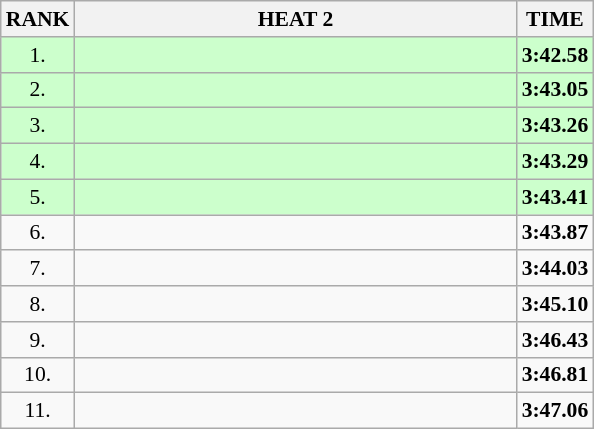<table class="wikitable" style="border-collapse: collapse; font-size: 90%;">
<tr>
<th>RANK</th>
<th align="center" style="width: 20em">HEAT 2</th>
<th>TIME</th>
</tr>
<tr style="background:#ccffcc;">
<td align="center">1.</td>
<td></td>
<td align="center"><strong>3:42.58</strong></td>
</tr>
<tr style="background:#ccffcc;">
<td align="center">2.</td>
<td></td>
<td align="center"><strong>3:43.05</strong></td>
</tr>
<tr style="background:#ccffcc;">
<td align="center">3.</td>
<td></td>
<td align="center"><strong>3:43.26</strong></td>
</tr>
<tr style="background:#ccffcc;">
<td align="center">4.</td>
<td></td>
<td align="center"><strong>3:43.29</strong></td>
</tr>
<tr style="background:#ccffcc;">
<td align="center">5.</td>
<td></td>
<td align="center"><strong>3:43.41</strong></td>
</tr>
<tr>
<td align="center">6.</td>
<td></td>
<td align="center"><strong>3:43.87</strong></td>
</tr>
<tr>
<td align="center">7.</td>
<td></td>
<td align="center"><strong>3:44.03</strong></td>
</tr>
<tr>
<td align="center">8.</td>
<td></td>
<td align="center"><strong>3:45.10</strong></td>
</tr>
<tr>
<td align="center">9.</td>
<td></td>
<td align="center"><strong>3:46.43</strong></td>
</tr>
<tr>
<td align="center">10.</td>
<td></td>
<td align="center"><strong>3:46.81</strong></td>
</tr>
<tr>
<td align="center">11.</td>
<td></td>
<td align="center"><strong>3:47.06</strong></td>
</tr>
</table>
